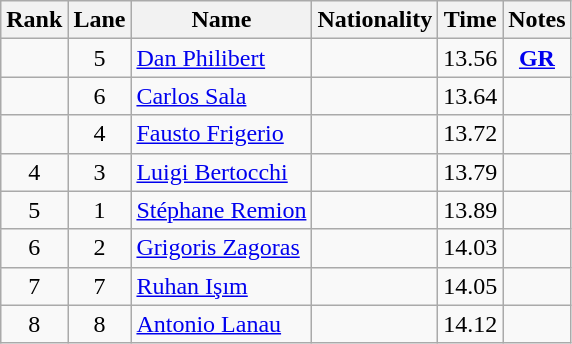<table class="wikitable sortable" style="text-align:center">
<tr>
<th>Rank</th>
<th>Lane</th>
<th>Name</th>
<th>Nationality</th>
<th>Time</th>
<th>Notes</th>
</tr>
<tr>
<td></td>
<td>5</td>
<td align=left><a href='#'>Dan Philibert</a></td>
<td align=left></td>
<td>13.56</td>
<td><strong><a href='#'>GR</a></strong></td>
</tr>
<tr>
<td></td>
<td>6</td>
<td align=left><a href='#'>Carlos Sala</a></td>
<td align=left></td>
<td>13.64</td>
<td></td>
</tr>
<tr>
<td></td>
<td>4</td>
<td align=left><a href='#'>Fausto Frigerio</a></td>
<td align=left></td>
<td>13.72</td>
<td></td>
</tr>
<tr>
<td>4</td>
<td>3</td>
<td align=left><a href='#'>Luigi Bertocchi</a></td>
<td align=left></td>
<td>13.79</td>
<td></td>
</tr>
<tr>
<td>5</td>
<td>1</td>
<td align=left><a href='#'>Stéphane Remion</a></td>
<td align=left></td>
<td>13.89</td>
<td></td>
</tr>
<tr>
<td>6</td>
<td>2</td>
<td align=left><a href='#'>Grigoris Zagoras</a></td>
<td align=left></td>
<td>14.03</td>
<td></td>
</tr>
<tr>
<td>7</td>
<td>7</td>
<td align=left><a href='#'>Ruhan Işım</a></td>
<td align=left></td>
<td>14.05</td>
<td></td>
</tr>
<tr>
<td>8</td>
<td>8</td>
<td align=left><a href='#'>Antonio Lanau</a></td>
<td align=left></td>
<td>14.12</td>
<td></td>
</tr>
</table>
